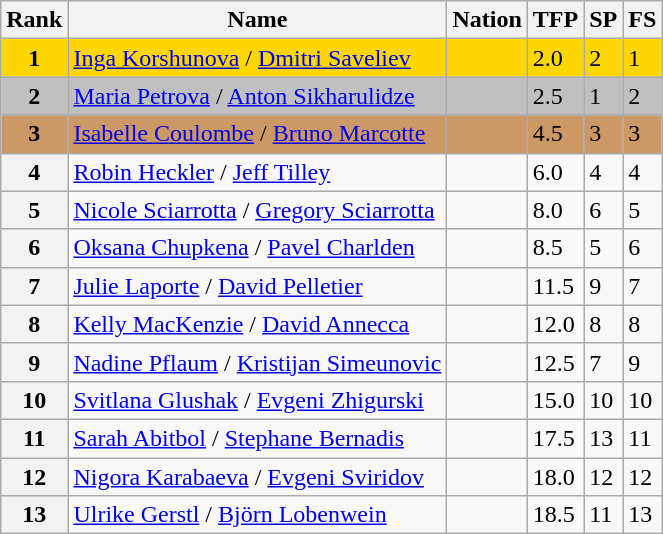<table class="wikitable">
<tr>
<th>Rank</th>
<th>Name</th>
<th>Nation</th>
<th>TFP</th>
<th>SP</th>
<th>FS</th>
</tr>
<tr bgcolor=gold>
<td align=center><strong>1</strong></td>
<td><a href='#'>Inga Korshunova</a> / <a href='#'>Dmitri Saveliev</a></td>
<td></td>
<td>2.0</td>
<td>2</td>
<td>1</td>
</tr>
<tr bgcolor=silver>
<td align=center><strong>2</strong></td>
<td><a href='#'>Maria Petrova</a> / <a href='#'>Anton Sikharulidze</a></td>
<td></td>
<td>2.5</td>
<td>1</td>
<td>2</td>
</tr>
<tr bgcolor=cc9966>
<td align=center><strong>3</strong></td>
<td><a href='#'>Isabelle Coulombe</a> / <a href='#'>Bruno Marcotte</a></td>
<td></td>
<td>4.5</td>
<td>3</td>
<td>3</td>
</tr>
<tr>
<th>4</th>
<td><a href='#'>Robin Heckler</a> / <a href='#'>Jeff Tilley</a></td>
<td></td>
<td>6.0</td>
<td>4</td>
<td>4</td>
</tr>
<tr>
<th>5</th>
<td><a href='#'>Nicole Sciarrotta</a> / <a href='#'>Gregory Sciarrotta</a></td>
<td></td>
<td>8.0</td>
<td>6</td>
<td>5</td>
</tr>
<tr>
<th>6</th>
<td><a href='#'>Oksana Chupkena</a> / <a href='#'>Pavel Charlden</a></td>
<td></td>
<td>8.5</td>
<td>5</td>
<td>6</td>
</tr>
<tr>
<th>7</th>
<td><a href='#'>Julie Laporte</a> / <a href='#'>David Pelletier</a></td>
<td></td>
<td>11.5</td>
<td>9</td>
<td>7</td>
</tr>
<tr>
<th>8</th>
<td><a href='#'>Kelly MacKenzie</a> / <a href='#'>David Annecca</a></td>
<td></td>
<td>12.0</td>
<td>8</td>
<td>8</td>
</tr>
<tr>
<th>9</th>
<td><a href='#'>Nadine Pflaum</a> / <a href='#'>Kristijan Simeunovic</a></td>
<td></td>
<td>12.5</td>
<td>7</td>
<td>9</td>
</tr>
<tr>
<th>10</th>
<td><a href='#'>Svitlana Glushak</a> / <a href='#'>Evgeni Zhigurski</a></td>
<td></td>
<td>15.0</td>
<td>10</td>
<td>10</td>
</tr>
<tr>
<th>11</th>
<td><a href='#'>Sarah Abitbol</a> / <a href='#'>Stephane Bernadis</a></td>
<td></td>
<td>17.5</td>
<td>13</td>
<td>11</td>
</tr>
<tr>
<th>12</th>
<td><a href='#'>Nigora Karabaeva</a> / <a href='#'>Evgeni Sviridov</a></td>
<td></td>
<td>18.0</td>
<td>12</td>
<td>12</td>
</tr>
<tr>
<th>13</th>
<td><a href='#'>Ulrike Gerstl</a> / <a href='#'>Björn Lobenwein</a></td>
<td></td>
<td>18.5</td>
<td>11</td>
<td>13</td>
</tr>
</table>
